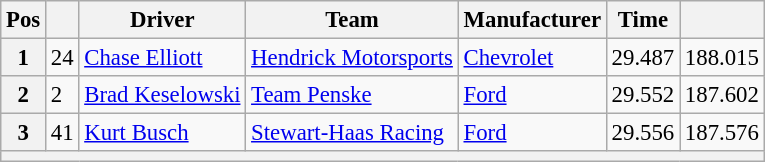<table class="wikitable" style="font-size:95%">
<tr>
<th>Pos</th>
<th></th>
<th>Driver</th>
<th>Team</th>
<th>Manufacturer</th>
<th>Time</th>
<th></th>
</tr>
<tr>
<th>1</th>
<td>24</td>
<td><a href='#'>Chase Elliott</a></td>
<td><a href='#'>Hendrick Motorsports</a></td>
<td><a href='#'>Chevrolet</a></td>
<td>29.487</td>
<td>188.015</td>
</tr>
<tr>
<th>2</th>
<td>2</td>
<td><a href='#'>Brad Keselowski</a></td>
<td><a href='#'>Team Penske</a></td>
<td><a href='#'>Ford</a></td>
<td>29.552</td>
<td>187.602</td>
</tr>
<tr>
<th>3</th>
<td>41</td>
<td><a href='#'>Kurt Busch</a></td>
<td><a href='#'>Stewart-Haas Racing</a></td>
<td><a href='#'>Ford</a></td>
<td>29.556</td>
<td>187.576</td>
</tr>
<tr>
<th colspan="7"></th>
</tr>
</table>
